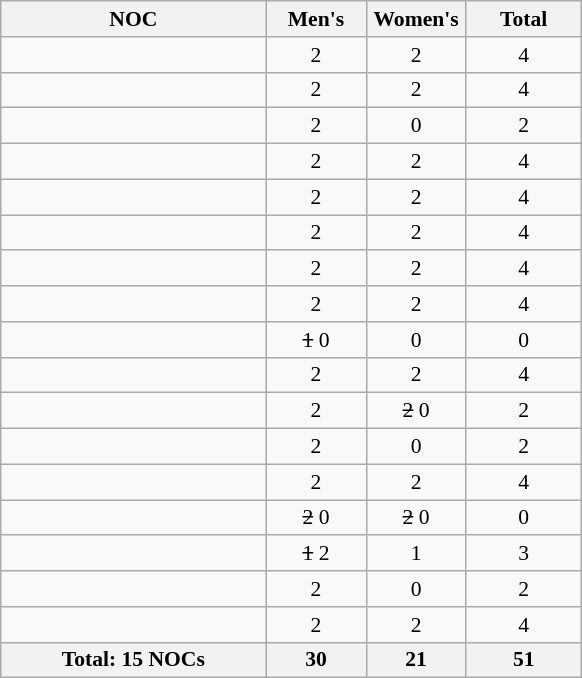<table class="wikitable" style="text-align:center; font-size:90%">
<tr>
<th width=170 align=left>NOC</th>
<th width=60>Men's</th>
<th width=60>Women's</th>
<th width=70>Total</th>
</tr>
<tr>
<td align=left></td>
<td>2</td>
<td>2</td>
<td>4</td>
</tr>
<tr>
<td align=left></td>
<td>2</td>
<td>2</td>
<td>4</td>
</tr>
<tr>
<td align=left></td>
<td>2</td>
<td>0</td>
<td>2</td>
</tr>
<tr>
<td align=left></td>
<td>2</td>
<td>2</td>
<td>4</td>
</tr>
<tr>
<td align=left></td>
<td>2</td>
<td>2</td>
<td>4</td>
</tr>
<tr>
<td align=left></td>
<td>2</td>
<td>2</td>
<td>4</td>
</tr>
<tr>
<td align=left></td>
<td>2</td>
<td>2</td>
<td>4</td>
</tr>
<tr>
<td align=left></td>
<td>2</td>
<td>2</td>
<td>4</td>
</tr>
<tr>
<td align=left><s></s></td>
<td><s>1</s> 0</td>
<td>0</td>
<td>0</td>
</tr>
<tr>
<td align=left></td>
<td>2</td>
<td>2</td>
<td>4</td>
</tr>
<tr>
<td align=left></td>
<td>2</td>
<td><s>2</s> 0</td>
<td>2</td>
</tr>
<tr>
<td align=left></td>
<td>2</td>
<td>0</td>
<td>2</td>
</tr>
<tr>
<td align=left></td>
<td>2</td>
<td>2</td>
<td>4</td>
</tr>
<tr>
<td align=left><s></s></td>
<td><s>2</s> 0</td>
<td><s>2</s> 0</td>
<td>0</td>
</tr>
<tr>
<td align=left></td>
<td><s>1</s> 2</td>
<td>1</td>
<td>3</td>
</tr>
<tr>
<td align=left></td>
<td>2</td>
<td>0</td>
<td>2</td>
</tr>
<tr>
<td align=left></td>
<td>2</td>
<td>2</td>
<td>4</td>
</tr>
<tr>
<th>Total: 15 NOCs</th>
<th>30</th>
<th>21</th>
<th>51</th>
</tr>
</table>
